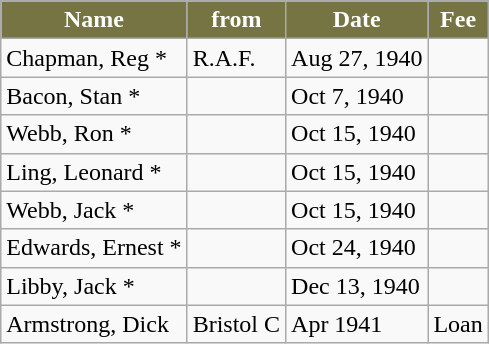<table class="wikitable">
<tr>
<th style="background:#767442; color:#FFFFFF; text-align:center;">Name</th>
<th ! style="background:#767442; color:#FFFFFF; text-align:center;">from</th>
<th ! style="background:#767442; color:#FFFFFF; text-align:center;">Date</th>
<th ! style="background:#767442; color:#FFFFFF; text-align:center;">Fee</th>
</tr>
<tr>
<td>Chapman, Reg *</td>
<td>R.A.F.</td>
<td>Aug 27, 1940</td>
<td></td>
</tr>
<tr>
<td>Bacon, Stan *</td>
<td></td>
<td>Oct 7, 1940</td>
<td></td>
</tr>
<tr>
<td>Webb, Ron *</td>
<td></td>
<td>Oct 15, 1940</td>
<td></td>
</tr>
<tr>
<td>Ling, Leonard *</td>
<td></td>
<td>Oct 15, 1940</td>
<td></td>
</tr>
<tr>
<td>Webb, Jack *</td>
<td></td>
<td>Oct 15, 1940</td>
<td></td>
</tr>
<tr>
<td>Edwards, Ernest *</td>
<td></td>
<td>Oct 24, 1940</td>
<td></td>
</tr>
<tr>
<td>Libby, Jack *</td>
<td></td>
<td>Dec 13, 1940</td>
<td></td>
</tr>
<tr>
<td>Armstrong, Dick</td>
<td>Bristol C</td>
<td>Apr 1941</td>
<td>Loan</td>
</tr>
</table>
